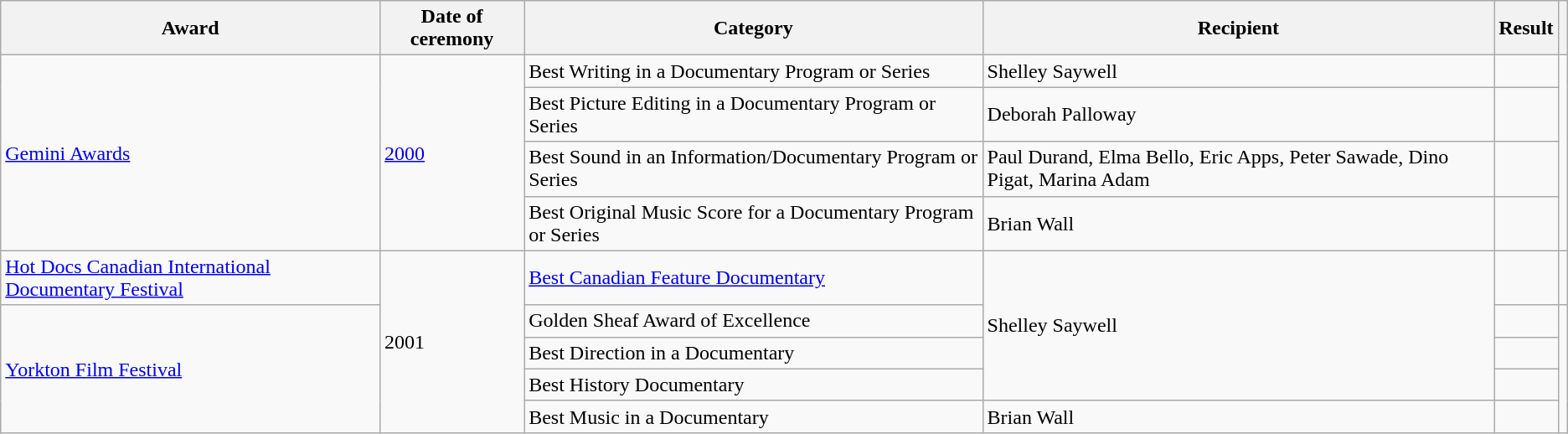<table class="wikitable sortable plainrowheaders">
<tr>
<th scope="col">Award</th>
<th scope="col">Date of ceremony</th>
<th scope="col">Category</th>
<th scope="col">Recipient</th>
<th scope="col">Result</th>
<th scope="col" class="unsortable"></th>
</tr>
<tr>
<td rowspan=4><a href='#'>Gemini Awards</a></td>
<td rowspan=4><a href='#'>2000</a></td>
<td>Best Writing in a Documentary Program or Series</td>
<td>Shelley Saywell</td>
<td></td>
<td rowspan=4></td>
</tr>
<tr>
<td>Best Picture Editing in a Documentary Program or Series</td>
<td>Deborah Palloway</td>
<td></td>
</tr>
<tr>
<td>Best Sound in an Information/Documentary Program or Series</td>
<td>Paul Durand, Elma Bello, Eric Apps, Peter Sawade, Dino Pigat, Marina Adam</td>
<td></td>
</tr>
<tr>
<td>Best Original Music Score for a Documentary Program or Series</td>
<td>Brian Wall</td>
<td></td>
</tr>
<tr>
<td><a href='#'>Hot Docs Canadian International Documentary Festival</a></td>
<td rowspan=5>2001</td>
<td><a href='#'>Best Canadian Feature Documentary</a></td>
<td rowspan=4>Shelley Saywell</td>
<td></td>
<td></td>
</tr>
<tr>
<td rowspan=4><a href='#'>Yorkton Film Festival</a></td>
<td>Golden Sheaf Award of Excellence</td>
<td></td>
<td rowspan=4></td>
</tr>
<tr>
<td>Best Direction in a Documentary</td>
<td></td>
</tr>
<tr>
<td>Best History Documentary</td>
<td></td>
</tr>
<tr>
<td>Best Music in a Documentary</td>
<td>Brian Wall</td>
<td></td>
</tr>
</table>
